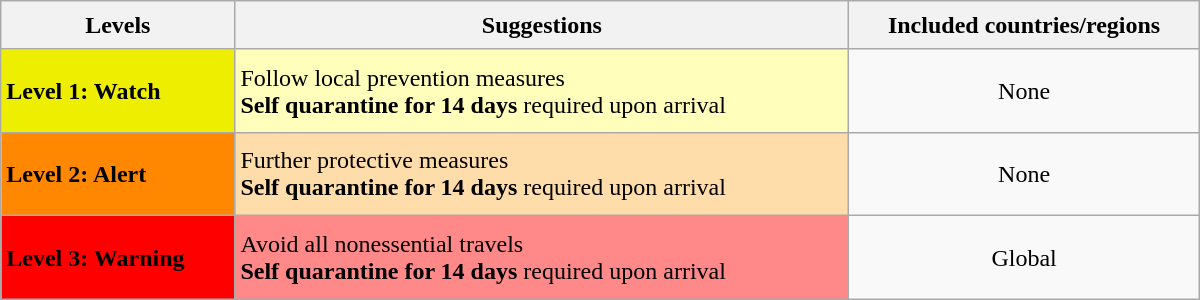<table class="wikitable" style="width: 800px; height: 200px">
<tr>
<th>Levels</th>
<th>Suggestions</th>
<th>Included countries/regions</th>
</tr>
<tr>
<td style="background:#ee0;"><strong>Level 1: Watch</strong></td>
<td style="background:#ffb;">Follow local prevention measures<br><strong>Self quarantine for 14 days</strong> required upon arrival</td>
<td style="text-align:center;">None</td>
</tr>
<tr>
<td style="background:#FF8800;"><strong>Level 2: Alert</strong></td>
<td style="background:#fda;">Further protective measures<br><strong>Self quarantine for 14 days</strong> required upon arrival</td>
<td style="text-align:center;">None</td>
</tr>
<tr>
<td style="background:#f00;"><strong>Level 3: Warning</strong></td>
<td style="background:#FF8888;">Avoid all nonessential travels<br><strong>Self quarantine for 14 days</strong> required upon arrival</td>
<td style="text-align:center;">Global</td>
</tr>
</table>
